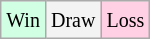<table class="wikitable">
<tr>
<td style="background-color: #d0ffe3;"><small>Win</small></td>
<td style="background-color: #f3f3f3;"><small>Draw</small></td>
<td style="background-color: #ffd0e3;"><small>Loss</small></td>
</tr>
</table>
